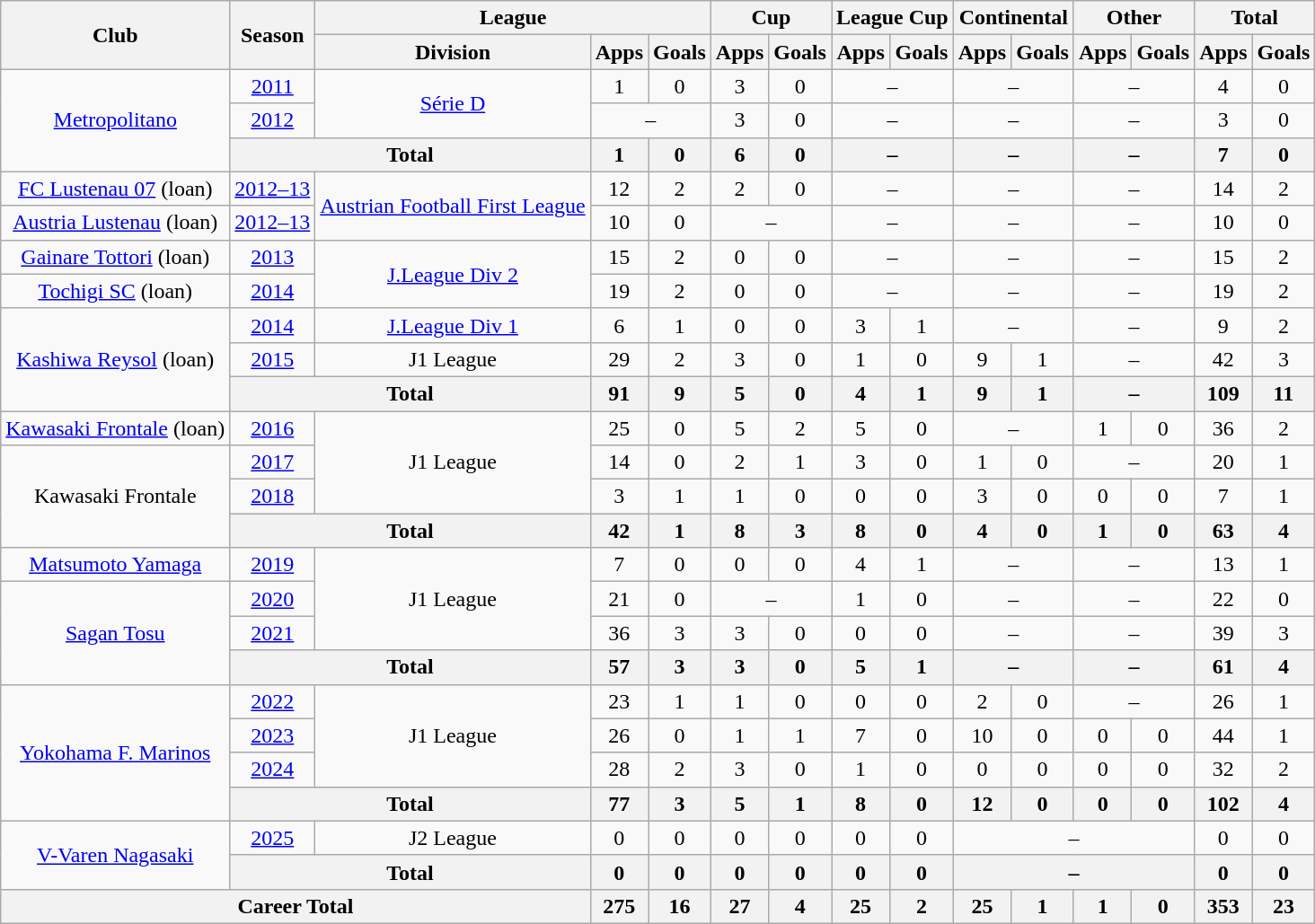<table class="wikitable" style="text-align:center;">
<tr>
<th rowspan=2>Club</th>
<th rowspan=2>Season</th>
<th colspan=3>League</th>
<th colspan=2>Cup</th>
<th colspan=2>League Cup</th>
<th colspan=2>Continental</th>
<th colspan=2>Other</th>
<th colspan=2>Total</th>
</tr>
<tr>
<th>Division</th>
<th>Apps</th>
<th>Goals</th>
<th>Apps</th>
<th>Goals</th>
<th>Apps</th>
<th>Goals</th>
<th>Apps</th>
<th>Goals</th>
<th>Apps</th>
<th>Goals</th>
<th>Apps</th>
<th>Goals</th>
</tr>
<tr>
<td rowspan="3"><a href='#'>Metropolitano</a></td>
<td><a href='#'>2011</a></td>
<td rowspan="2"><a href='#'>Série D</a></td>
<td>1</td>
<td>0</td>
<td>3</td>
<td>0</td>
<td colspan="2">–</td>
<td colspan="2">–</td>
<td colspan="2">–</td>
<td>4</td>
<td>0</td>
</tr>
<tr>
<td><a href='#'>2012</a></td>
<td colspan="2">–</td>
<td>3</td>
<td>0</td>
<td colspan="2">–</td>
<td colspan="2">–</td>
<td colspan="2">–</td>
<td>3</td>
<td>0</td>
</tr>
<tr>
<th colspan=2>Total</th>
<th>1</th>
<th>0</th>
<th>6</th>
<th>0</th>
<th colspan="2">–</th>
<th colspan="2">–</th>
<th colspan="2">–</th>
<th>7</th>
<th>0</th>
</tr>
<tr>
<td><a href='#'>FC Lustenau 07</a> (loan)</td>
<td><a href='#'>2012–13</a></td>
<td rowspan="2"><a href='#'>Austrian Football First League</a></td>
<td>12</td>
<td>2</td>
<td>2</td>
<td>0</td>
<td colspan="2">–</td>
<td colspan="2">–</td>
<td colspan="2">–</td>
<td>14</td>
<td>2</td>
</tr>
<tr>
<td><a href='#'>Austria Lustenau</a> (loan)</td>
<td><a href='#'>2012–13</a></td>
<td>10</td>
<td>0</td>
<td colspan="2">–</td>
<td colspan="2">–</td>
<td colspan="2">–</td>
<td colspan="2">–</td>
<td>10</td>
<td>0</td>
</tr>
<tr>
<td><a href='#'>Gainare Tottori</a> (loan)</td>
<td><a href='#'>2013</a></td>
<td rowspan="2"><a href='#'>J.League Div 2</a></td>
<td>15</td>
<td>2</td>
<td>0</td>
<td>0</td>
<td colspan="2">–</td>
<td colspan="2">–</td>
<td colspan="2">–</td>
<td>15</td>
<td>2</td>
</tr>
<tr>
<td><a href='#'>Tochigi SC</a> (loan)</td>
<td><a href='#'>2014</a></td>
<td>19</td>
<td>2</td>
<td>0</td>
<td>0</td>
<td colspan="2">–</td>
<td colspan="2">–</td>
<td colspan="2">–</td>
<td>19</td>
<td>2</td>
</tr>
<tr>
<td rowspan="3"><a href='#'>Kashiwa Reysol</a> (loan)</td>
<td><a href='#'>2014</a></td>
<td><a href='#'>J.League Div 1</a></td>
<td>6</td>
<td>1</td>
<td>0</td>
<td>0</td>
<td>3</td>
<td>1</td>
<td colspan="2">–</td>
<td colspan="2">–</td>
<td>9</td>
<td>2</td>
</tr>
<tr>
<td><a href='#'>2015</a></td>
<td>J1 League</td>
<td>29</td>
<td>2</td>
<td>3</td>
<td>0</td>
<td>1</td>
<td>0</td>
<td>9</td>
<td>1</td>
<td colspan="2">–</td>
<td>42</td>
<td>3</td>
</tr>
<tr>
<th colspan=2>Total</th>
<th>91</th>
<th>9</th>
<th>5</th>
<th>0</th>
<th>4</th>
<th>1</th>
<th>9</th>
<th>1</th>
<th colspan="2">–</th>
<th>109</th>
<th>11</th>
</tr>
<tr>
<td><a href='#'>Kawasaki Frontale</a> (loan)</td>
<td><a href='#'>2016</a></td>
<td rowspan="3">J1 League</td>
<td>25</td>
<td>0</td>
<td>5</td>
<td>2</td>
<td>5</td>
<td>0</td>
<td colspan="2">–</td>
<td>1</td>
<td>0</td>
<td>36</td>
<td>2</td>
</tr>
<tr>
<td rowspan="3">Kawasaki Frontale</td>
<td><a href='#'>2017</a></td>
<td>14</td>
<td>0</td>
<td>2</td>
<td>1</td>
<td>3</td>
<td>0</td>
<td>1</td>
<td>0</td>
<td colspan="2">–</td>
<td>20</td>
<td>1</td>
</tr>
<tr>
<td><a href='#'>2018</a></td>
<td>3</td>
<td>1</td>
<td>1</td>
<td>0</td>
<td>0</td>
<td>0</td>
<td>3</td>
<td>0</td>
<td>0</td>
<td>0</td>
<td>7</td>
<td>1</td>
</tr>
<tr>
<th colspan=2>Total</th>
<th>42</th>
<th>1</th>
<th>8</th>
<th>3</th>
<th>8</th>
<th>0</th>
<th>4</th>
<th>0</th>
<th>1</th>
<th>0</th>
<th>63</th>
<th>4</th>
</tr>
<tr>
<td><a href='#'>Matsumoto Yamaga</a></td>
<td><a href='#'>2019</a></td>
<td rowspan="3">J1 League</td>
<td>7</td>
<td>0</td>
<td>0</td>
<td>0</td>
<td>4</td>
<td>1</td>
<td colspan="2">–</td>
<td colspan="2">–</td>
<td>13</td>
<td>1</td>
</tr>
<tr>
<td rowspan="3"><a href='#'>Sagan Tosu</a></td>
<td><a href='#'>2020</a></td>
<td>21</td>
<td>0</td>
<td colspan="2">–</td>
<td>1</td>
<td>0</td>
<td colspan="2">–</td>
<td colspan="2">–</td>
<td>22</td>
<td>0</td>
</tr>
<tr>
<td><a href='#'>2021</a></td>
<td>36</td>
<td>3</td>
<td>3</td>
<td>0</td>
<td>0</td>
<td>0</td>
<td colspan="2">–</td>
<td colspan="2">–</td>
<td>39</td>
<td>3</td>
</tr>
<tr>
<th colspan=2>Total</th>
<th>57</th>
<th>3</th>
<th>3</th>
<th>0</th>
<th>5</th>
<th>1</th>
<th colspan="2">–</th>
<th colspan="2">–</th>
<th>61</th>
<th>4</th>
</tr>
<tr>
<td rowspan="4"><a href='#'>Yokohama F. Marinos</a></td>
<td><a href='#'>2022</a></td>
<td rowspan="3">J1 League</td>
<td>23</td>
<td>1</td>
<td>1</td>
<td>0</td>
<td>0</td>
<td>0</td>
<td>2</td>
<td>0</td>
<td colspan="2">–</td>
<td>26</td>
<td>1</td>
</tr>
<tr>
<td><a href='#'>2023</a></td>
<td>26</td>
<td>0</td>
<td>1</td>
<td>1</td>
<td>7</td>
<td>0</td>
<td>10</td>
<td>0</td>
<td>0</td>
<td>0</td>
<td>44</td>
<td>1</td>
</tr>
<tr>
<td><a href='#'>2024</a></td>
<td>28</td>
<td>2</td>
<td>3</td>
<td>0</td>
<td>1</td>
<td>0</td>
<td>0</td>
<td>0</td>
<td>0</td>
<td>0</td>
<td>32</td>
<td>2</td>
</tr>
<tr>
<th colspan=2>Total</th>
<th>77</th>
<th>3</th>
<th>5</th>
<th>1</th>
<th>8</th>
<th>0</th>
<th>12</th>
<th>0</th>
<th>0</th>
<th>0</th>
<th>102</th>
<th>4</th>
</tr>
<tr>
<td rowspan="2"><a href='#'>V-Varen Nagasaki</a></td>
<td><a href='#'>2025</a></td>
<td>J2 League</td>
<td>0</td>
<td>0</td>
<td>0</td>
<td>0</td>
<td>0</td>
<td>0</td>
<td colspan="4">–</td>
<td>0</td>
<td>0</td>
</tr>
<tr>
<th colspan=2>Total</th>
<th>0</th>
<th>0</th>
<th>0</th>
<th>0</th>
<th>0</th>
<th>0</th>
<th colspan="4">–</th>
<th>0</th>
<th>0</th>
</tr>
<tr>
<th colspan=3>Career Total</th>
<th>275</th>
<th>16</th>
<th>27</th>
<th>4</th>
<th>25</th>
<th>2</th>
<th>25</th>
<th>1</th>
<th>1</th>
<th>0</th>
<th>353</th>
<th>23</th>
</tr>
</table>
